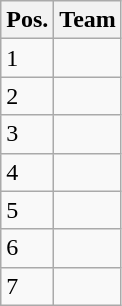<table class="wikitable">
<tr>
<th>Pos.</th>
<th>Team</th>
</tr>
<tr>
<td>1</td>
<td></td>
</tr>
<tr>
<td>2</td>
<td></td>
</tr>
<tr>
<td>3</td>
<td></td>
</tr>
<tr>
<td>4</td>
<td></td>
</tr>
<tr>
<td>5</td>
<td></td>
</tr>
<tr>
<td>6</td>
<td></td>
</tr>
<tr>
<td>7</td>
<td></td>
</tr>
</table>
